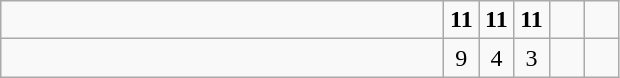<table class="wikitable">
<tr>
<td style="width:18em"></td>
<td align=center style="width:1em"><strong>11</strong></td>
<td align=center style="width:1em"><strong>11</strong></td>
<td align=center style="width:1em"><strong>11</strong></td>
<td align=center style="width:1em"></td>
<td align=center style="width:1em"></td>
</tr>
<tr>
<td style="width:18em"></td>
<td align=center style="width:1em">9</td>
<td align=center style="width:1em">4</td>
<td align=center style="width:1em">3</td>
<td align=center style="width:1em"></td>
<td align=center style="width:1em"></td>
</tr>
</table>
